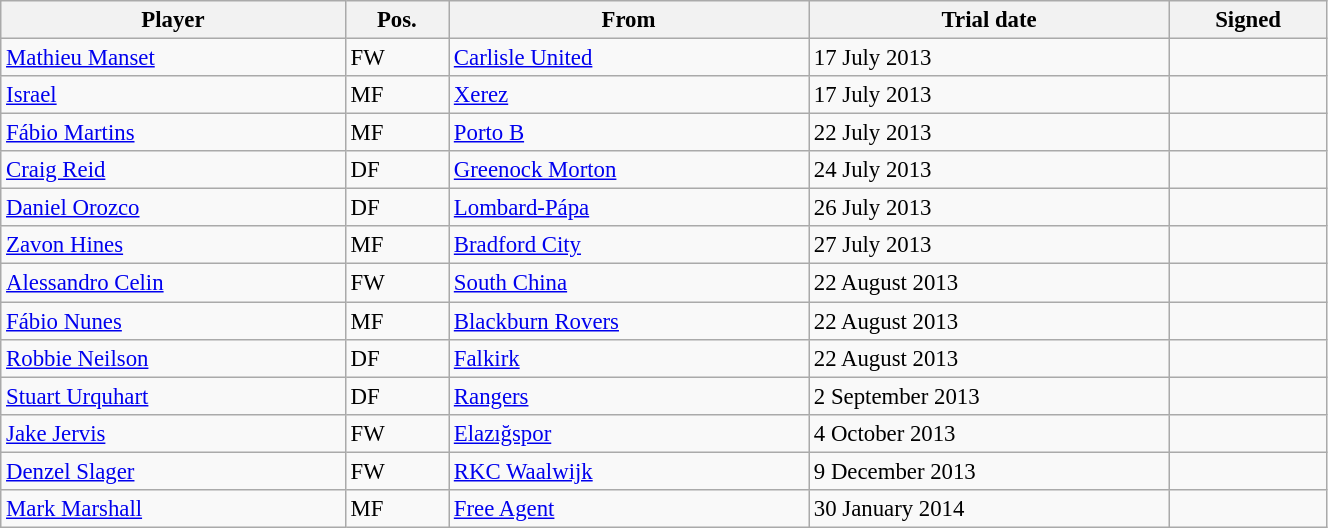<table class="wikitable sortable" style="text-align:center; font-size:95%; width:70%; text-align:left">
<tr>
<th>Player</th>
<th>Pos.</th>
<th>From</th>
<th>Trial date</th>
<th>Signed</th>
</tr>
<tr>
<td> <a href='#'>Mathieu Manset</a></td>
<td>FW</td>
<td> <a href='#'>Carlisle United</a></td>
<td>17 July 2013</td>
<td></td>
</tr>
<tr>
<td> <a href='#'>Israel</a></td>
<td>MF</td>
<td> <a href='#'>Xerez</a></td>
<td>17 July 2013</td>
<td></td>
</tr>
<tr>
<td> <a href='#'>Fábio Martins</a></td>
<td>MF</td>
<td> <a href='#'>Porto B</a></td>
<td>22 July 2013</td>
<td></td>
</tr>
<tr>
<td> <a href='#'>Craig Reid</a></td>
<td>DF</td>
<td> <a href='#'>Greenock Morton</a></td>
<td>24 July 2013</td>
<td></td>
</tr>
<tr>
<td> <a href='#'>Daniel Orozco</a></td>
<td>DF</td>
<td> <a href='#'>Lombard-Pápa</a></td>
<td>26 July 2013</td>
<td></td>
</tr>
<tr>
<td> <a href='#'>Zavon Hines</a></td>
<td>MF</td>
<td> <a href='#'>Bradford City</a></td>
<td>27 July 2013</td>
<td></td>
</tr>
<tr>
<td> <a href='#'>Alessandro Celin</a></td>
<td>FW</td>
<td> <a href='#'>South China</a></td>
<td>22 August 2013</td>
<td></td>
</tr>
<tr>
<td> <a href='#'>Fábio Nunes</a></td>
<td>MF</td>
<td> <a href='#'>Blackburn Rovers</a></td>
<td>22 August 2013</td>
<td></td>
</tr>
<tr>
<td> <a href='#'>Robbie Neilson</a></td>
<td>DF</td>
<td> <a href='#'>Falkirk</a></td>
<td>22 August 2013</td>
<td></td>
</tr>
<tr>
<td> <a href='#'>Stuart Urquhart</a></td>
<td>DF</td>
<td> <a href='#'>Rangers</a></td>
<td>2 September 2013</td>
<td></td>
</tr>
<tr>
<td> <a href='#'>Jake Jervis</a></td>
<td>FW</td>
<td> <a href='#'>Elazığspor</a></td>
<td>4 October 2013</td>
<td></td>
</tr>
<tr>
<td> <a href='#'>Denzel Slager</a></td>
<td>FW</td>
<td> <a href='#'>RKC Waalwijk</a></td>
<td>9 December 2013</td>
<td></td>
</tr>
<tr>
<td> <a href='#'>Mark Marshall</a></td>
<td>MF</td>
<td> <a href='#'>Free Agent</a></td>
<td>30 January 2014</td>
<td></td>
</tr>
</table>
